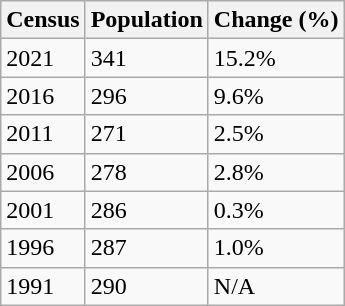<table class="wikitable">
<tr>
<th>Census</th>
<th>Population</th>
<th>Change (%)</th>
</tr>
<tr>
<td>2021</td>
<td>341</td>
<td> 15.2%</td>
</tr>
<tr>
<td>2016</td>
<td>296</td>
<td> 9.6%</td>
</tr>
<tr>
<td>2011</td>
<td>271</td>
<td> 2.5%</td>
</tr>
<tr>
<td>2006</td>
<td>278</td>
<td> 2.8%</td>
</tr>
<tr>
<td>2001</td>
<td>286</td>
<td> 0.3%</td>
</tr>
<tr>
<td>1996</td>
<td>287</td>
<td> 1.0%</td>
</tr>
<tr>
<td>1991</td>
<td>290</td>
<td>N/A</td>
</tr>
</table>
